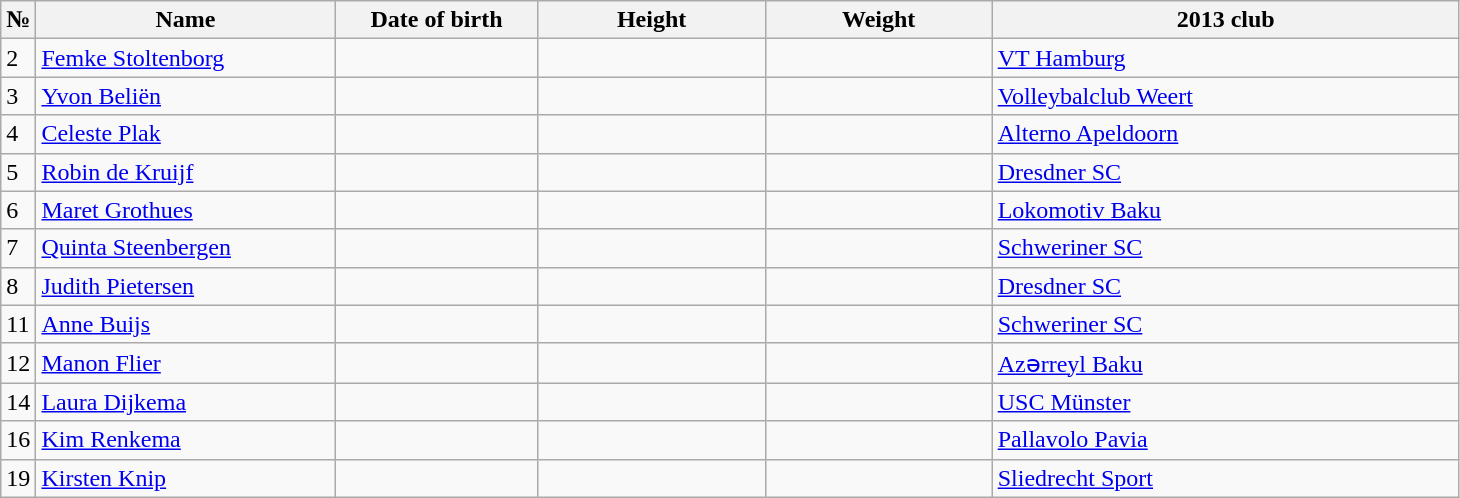<table class=wikitable sortable style=font-size:100%; text-align:center;>
<tr>
<th>№</th>
<th style=width:12em>Name</th>
<th style=width:8em>Date of birth</th>
<th style=width:9em>Height</th>
<th style=width:9em>Weight</th>
<th style=width:19em>2013 club</th>
</tr>
<tr>
<td>2</td>
<td><a href='#'>Femke Stoltenborg</a></td>
<td></td>
<td></td>
<td></td>
<td> <a href='#'>VT Hamburg</a></td>
</tr>
<tr>
<td>3</td>
<td><a href='#'>Yvon Beliën</a></td>
<td></td>
<td></td>
<td></td>
<td> <a href='#'>Volleybalclub Weert</a></td>
</tr>
<tr>
<td>4</td>
<td><a href='#'>Celeste Plak</a></td>
<td></td>
<td></td>
<td></td>
<td> <a href='#'>Alterno Apeldoorn</a></td>
</tr>
<tr>
<td>5</td>
<td><a href='#'>Robin de Kruijf</a></td>
<td></td>
<td></td>
<td></td>
<td> <a href='#'>Dresdner SC</a></td>
</tr>
<tr>
<td>6</td>
<td><a href='#'>Maret Grothues </a></td>
<td></td>
<td></td>
<td></td>
<td> <a href='#'>Lokomotiv Baku</a></td>
</tr>
<tr>
<td>7</td>
<td><a href='#'>Quinta Steenbergen</a></td>
<td></td>
<td></td>
<td></td>
<td> <a href='#'>Schweriner SC</a></td>
</tr>
<tr>
<td>8</td>
<td><a href='#'>Judith Pietersen</a></td>
<td></td>
<td></td>
<td></td>
<td> <a href='#'>Dresdner SC</a></td>
</tr>
<tr>
<td>11</td>
<td><a href='#'>Anne Buijs</a></td>
<td></td>
<td></td>
<td></td>
<td> <a href='#'>Schweriner SC</a></td>
</tr>
<tr>
<td>12</td>
<td><a href='#'>Manon Flier</a></td>
<td></td>
<td></td>
<td></td>
<td> <a href='#'>Azərreyl Baku</a></td>
</tr>
<tr>
<td>14</td>
<td><a href='#'>Laura Dijkema</a></td>
<td></td>
<td></td>
<td></td>
<td> <a href='#'>USC Münster</a></td>
</tr>
<tr>
<td>16</td>
<td><a href='#'>Kim Renkema</a></td>
<td></td>
<td></td>
<td></td>
<td> <a href='#'>Pallavolo Pavia</a></td>
</tr>
<tr>
<td>19</td>
<td><a href='#'>Kirsten Knip</a></td>
<td></td>
<td></td>
<td></td>
<td> <a href='#'>Sliedrecht Sport</a></td>
</tr>
</table>
